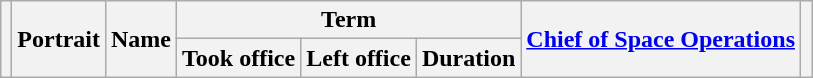<table class="wikitable" style="text-align:center;">
<tr>
<th rowspan=2></th>
<th rowspan=2>Portrait</th>
<th rowspan=2>Name</th>
<th colspan=3>Term</th>
<th rowspan=2><a href='#'>Chief of Space Operations</a></th>
<th colspan=2 rowspan=2></th>
</tr>
<tr>
<th>Took office</th>
<th>Left office</th>
<th>Duration<br>
</th>
</tr>
</table>
